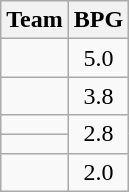<table class=wikitable>
<tr>
<th>Team</th>
<th>BPG</th>
</tr>
<tr>
<td></td>
<td align=center>5.0</td>
</tr>
<tr>
<td></td>
<td align=center>3.8</td>
</tr>
<tr>
<td></td>
<td align=center rowspan=2>2.8</td>
</tr>
<tr>
<td></td>
</tr>
<tr>
<td></td>
<td align=center>2.0</td>
</tr>
</table>
